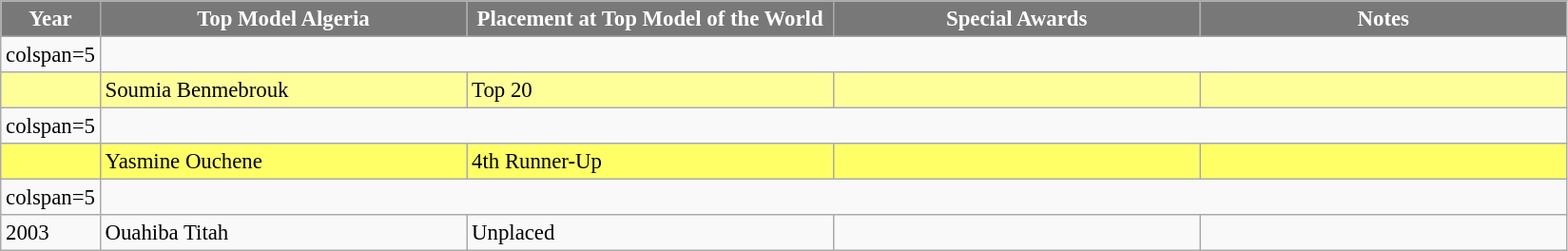<table class="wikitable " style="font-size: 95%;">
<tr>
<th width="60" style="background-color:#787878;color:#FFFFFF;">Year</th>
<th width="250" style="background-color:#787878;color:#FFFFFF;">Top Model Algeria</th>
<th width="250" style="background-color:#787878;color:#FFFFFF;">Placement at Top Model of the World</th>
<th width="250" style="background-color:#787878;color:#FFFFFF;">Special Awards</th>
<th width="250" style="background-color:#787878;color:#FFFFFF;">Notes</th>
</tr>
<tr>
<td>colspan=5 </td>
</tr>
<tr style="background-color:#FFFF99;">
<td></td>
<td>Soumia Benmebrouk</td>
<td>Top 20</td>
<td></td>
<td></td>
</tr>
<tr>
<td>colspan=5 </td>
</tr>
<tr style="background-color:#FFFF66;">
<td></td>
<td>Yasmine Ouchene</td>
<td>4th Runner-Up</td>
<td></td>
<td></td>
</tr>
<tr>
<td>colspan=5 </td>
</tr>
<tr>
<td>2003</td>
<td>Ouahiba Titah</td>
<td>Unplaced</td>
<td></td>
<td></td>
</tr>
</table>
